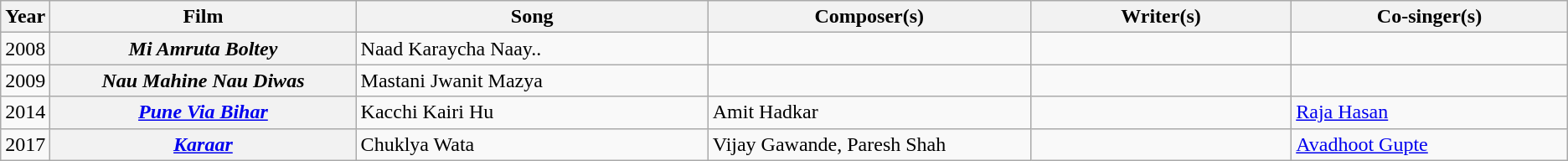<table class="wikitable sortable">
<tr>
<th scope="col"><strong>Year</strong></th>
<th scope="col" width=20%><strong>Film</strong></th>
<th scope="col" width=23%><strong>Song</strong></th>
<th scope="col" width=21%><strong>Composer(s)</strong></th>
<th scope="col" width=17%><strong>Writer(s)</strong></th>
<th scope="col" width=18%><strong>Co-singer(s)</strong></th>
</tr>
<tr>
<td>2008</td>
<th><em>Mi Amruta Boltey</em></th>
<td>Naad Karaycha Naay..</td>
<td></td>
<td></td>
<td></td>
</tr>
<tr>
<td>2009</td>
<th><em>Nau Mahine Nau Diwas</em></th>
<td>Mastani Jwanit Mazya</td>
<td></td>
<td></td>
<td></td>
</tr>
<tr>
<td>2014</td>
<th><em><a href='#'>Pune Via Bihar</a></em></th>
<td>Kacchi Kairi Hu</td>
<td>Amit Hadkar</td>
<td></td>
<td><a href='#'>Raja Hasan</a></td>
</tr>
<tr>
<td>2017</td>
<th><em><a href='#'>Karaar</a></em></th>
<td>Chuklya Wata</td>
<td>Vijay Gawande, Paresh Shah</td>
<td></td>
<td><a href='#'>Avadhoot Gupte</a></td>
</tr>
</table>
